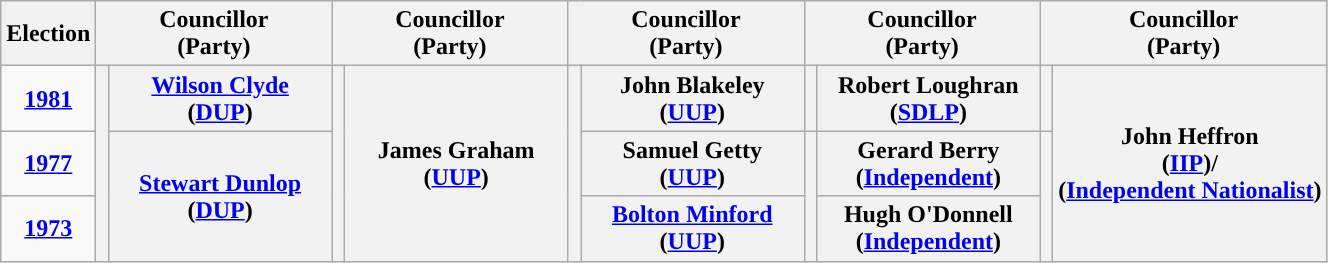<table class="wikitable" style="text-align:center">
<tr>
<th scope="col" width="50">Election</th>
<th scope="col" width="150" colspan = "2">Councillor<br> (Party)</th>
<th scope="col" width="150" colspan = "2">Councillor<br> (Party)</th>
<th scope="col" width="150" colspan = "2">Councillor<br> (Party)</th>
<th scope="col" width="150" colspan = "2">Councillor<br> (Party)</th>
<th scope="col" width="150" colspan = "2">Councillor<br> (Party)</th>
</tr>
<tr>
<td><strong><a href='#'>1981</a></strong></td>
<th rowspan="3" width="1" style="background-color: "></th>
<th rowspan = "1"><a href='#'>Wilson Clyde</a> <br> (<a href='#'>DUP</a>)</th>
<th rowspan="3" width="1" style="background-color: "></th>
<th rowspan = "3">James Graham <br> (<a href='#'>UUP</a>)</th>
<th rowspan="3" width="1" style="background-color: "></th>
<th rowspan = "1">John Blakeley <br> (<a href='#'>UUP</a>)</th>
<th rowspan="1" width="1" style="background-color: "></th>
<th rowspan = "1">Robert Loughran <br> (<a href='#'>SDLP</a>)</th>
<th rowspan="1" width="1" style="background-color: "></th>
<th rowspan = "3">John Heffron <br> (<a href='#'>IIP</a>)/ <br> (<a href='#'>Independent Nationalist</a>)</th>
</tr>
<tr>
<td><strong><a href='#'>1977</a></strong></td>
<th rowspan = "2"><a href='#'>Stewart Dunlop</a> <br> (<a href='#'>DUP</a>)</th>
<th rowspan = "1">Samuel Getty <br> (<a href='#'>UUP</a>)</th>
<th rowspan="2" width="1" style="background-color: "></th>
<th rowspan = "1">Gerard Berry <br> (<a href='#'>Independent</a>)</th>
<th rowspan="2" width="1" style="background-color: "></th>
</tr>
<tr>
<td><strong><a href='#'>1973</a></strong></td>
<th rowspan = "1"><a href='#'>Bolton Minford</a> <br> (<a href='#'>UUP</a>)</th>
<th rowspan = "1">Hugh O'Donnell <br> (<a href='#'>Independent</a>)</th>
</tr>
</table>
